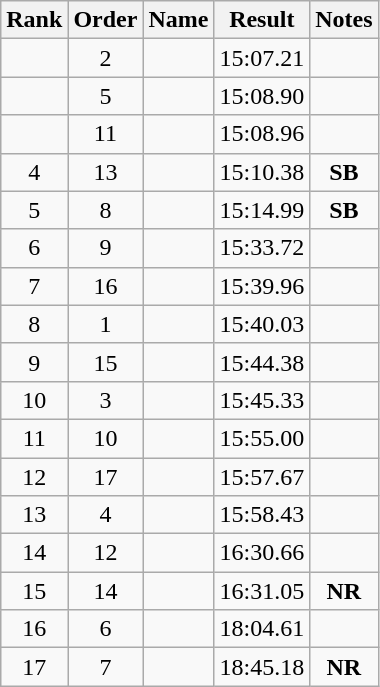<table class="wikitable" style="text-align:center">
<tr>
<th>Rank</th>
<th>Order</th>
<th>Name</th>
<th>Result</th>
<th>Notes</th>
</tr>
<tr>
<td></td>
<td>2</td>
<td align="left"></td>
<td>15:07.21</td>
<td></td>
</tr>
<tr>
<td></td>
<td>5</td>
<td align="left"></td>
<td>15:08.90</td>
<td></td>
</tr>
<tr>
<td></td>
<td>11</td>
<td align="left"></td>
<td>15:08.96</td>
<td></td>
</tr>
<tr>
<td>4</td>
<td>13</td>
<td align="left"></td>
<td>15:10.38</td>
<td><strong>SB</strong></td>
</tr>
<tr>
<td>5</td>
<td>8</td>
<td align="left"></td>
<td>15:14.99</td>
<td><strong>SB</strong></td>
</tr>
<tr>
<td>6</td>
<td>9</td>
<td align="left"></td>
<td>15:33.72</td>
<td></td>
</tr>
<tr>
<td>7</td>
<td>16</td>
<td align="left"></td>
<td>15:39.96</td>
<td></td>
</tr>
<tr>
<td>8</td>
<td>1</td>
<td align="left"></td>
<td>15:40.03</td>
<td></td>
</tr>
<tr>
<td>9</td>
<td>15</td>
<td align="left"></td>
<td>15:44.38</td>
<td></td>
</tr>
<tr>
<td>10</td>
<td>3</td>
<td align="left"></td>
<td>15:45.33</td>
<td></td>
</tr>
<tr>
<td>11</td>
<td>10</td>
<td align="left"></td>
<td>15:55.00</td>
<td></td>
</tr>
<tr>
<td>12</td>
<td>17</td>
<td align="left"></td>
<td>15:57.67</td>
<td></td>
</tr>
<tr>
<td>13</td>
<td>4</td>
<td align="left"></td>
<td>15:58.43</td>
<td></td>
</tr>
<tr>
<td>14</td>
<td>12</td>
<td align="left"></td>
<td>16:30.66</td>
<td></td>
</tr>
<tr>
<td>15</td>
<td>14</td>
<td align="left"></td>
<td>16:31.05</td>
<td><strong>NR</strong></td>
</tr>
<tr>
<td>16</td>
<td>6</td>
<td align="left"></td>
<td>18:04.61</td>
<td></td>
</tr>
<tr>
<td>17</td>
<td>7</td>
<td align="left"></td>
<td>18:45.18</td>
<td><strong>NR</strong></td>
</tr>
</table>
